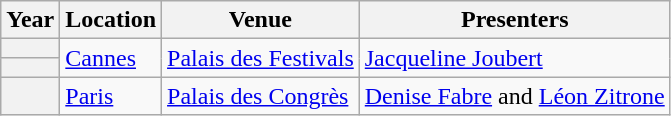<table class="wikitable plainrowheaders">
<tr>
<th>Year</th>
<th>Location</th>
<th>Venue</th>
<th>Presenters</th>
</tr>
<tr>
<th scope="row"></th>
<td rowspan="2"><a href='#'>Cannes</a></td>
<td rowspan="2"><a href='#'>Palais des Festivals</a></td>
<td rowspan="2"><a href='#'>Jacqueline Joubert</a></td>
</tr>
<tr>
<th scope="row"></th>
</tr>
<tr>
<th scope="row"></th>
<td><a href='#'>Paris</a></td>
<td><a href='#'>Palais des Congrès</a></td>
<td><a href='#'>Denise Fabre</a> and <a href='#'>Léon Zitrone</a></td>
</tr>
</table>
